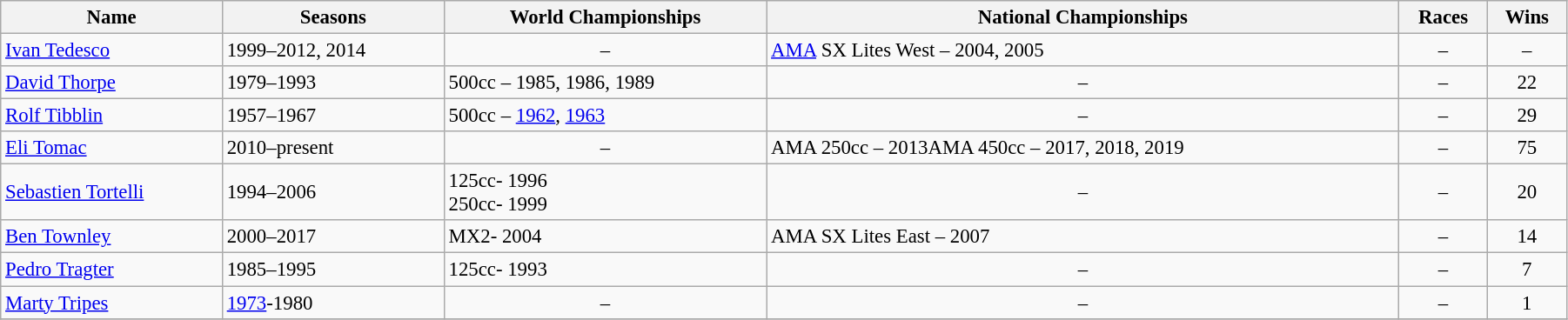<table class="sort wikitable sortable" style="font-size:95%;" width=95%>
<tr>
<th>Name</th>
<th>Seasons</th>
<th>World Championships</th>
<th>National Championships</th>
<th>Races</th>
<th>Wins</th>
</tr>
<tr>
<td> <a href='#'>Ivan Tedesco</a></td>
<td>1999–2012, 2014</td>
<td align="center">–</td>
<td><a href='#'>AMA</a> SX Lites West – 2004, 2005</td>
<td align="center">–</td>
<td align="center">–</td>
</tr>
<tr>
<td> <a href='#'>David Thorpe</a></td>
<td>1979–1993</td>
<td>500cc – 1985, 1986, 1989</td>
<td align="center">–</td>
<td align="center">–</td>
<td align="center">22</td>
</tr>
<tr>
<td> <a href='#'>Rolf Tibblin</a></td>
<td>1957–1967</td>
<td>500cc – <a href='#'>1962</a>, <a href='#'>1963</a></td>
<td align="center">–</td>
<td align="center">–</td>
<td align="center">29</td>
</tr>
<tr>
<td> <a href='#'>Eli Tomac</a></td>
<td>2010–present</td>
<td align="center">–</td>
<td>AMA 250cc – 2013AMA 450cc – 2017, 2018, 2019</td>
<td align="center">–</td>
<td align="center">75</td>
</tr>
<tr>
<td> <a href='#'>Sebastien Tortelli</a></td>
<td>1994–2006</td>
<td>125cc- 1996<br>250cc- 1999</td>
<td align="center">–</td>
<td align="center">–</td>
<td align="center">20</td>
</tr>
<tr>
<td> <a href='#'>Ben Townley</a></td>
<td>2000–2017</td>
<td>MX2- 2004</td>
<td>AMA SX Lites East – 2007</td>
<td align="center">–</td>
<td align="center">14</td>
</tr>
<tr>
<td> <a href='#'>Pedro Tragter</a></td>
<td>1985–1995</td>
<td>125cc- 1993</td>
<td align="center">–</td>
<td align="center">–</td>
<td align="center">7</td>
</tr>
<tr>
<td> <a href='#'>Marty Tripes</a></td>
<td><a href='#'>1973</a>-1980</td>
<td align="center">–</td>
<td align="center">–</td>
<td align="center">–</td>
<td align="center">1</td>
</tr>
<tr>
</tr>
</table>
